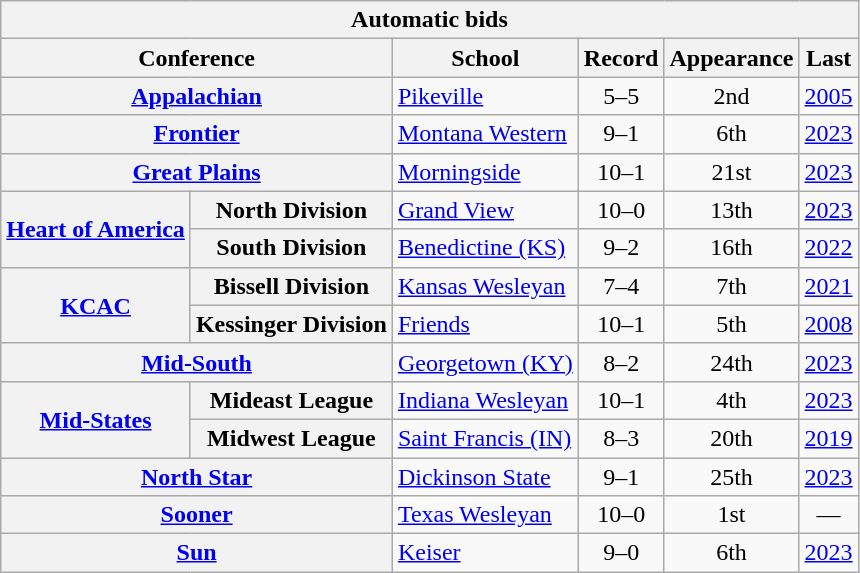<table class="wikitable sortable" style="text-align: left;">
<tr>
<th colspan="8" style=>Automatic bids</th>
</tr>
<tr>
<th colspan=2>Conference</th>
<th>School</th>
<th>Record</th>
<th>Appearance</th>
<th>Last</th>
</tr>
<tr>
<th colspan=2><a href='#'>Appalachian</a></th>
<td><a href='#'>Pikeville</a></td>
<td align=center>5–5</td>
<td align=center>2nd</td>
<td align=center><a href='#'>2005</a></td>
</tr>
<tr>
<th colspan=2><a href='#'>Frontier</a></th>
<td><a href='#'>Montana Western</a></td>
<td align=center>9–1</td>
<td align=center>6th</td>
<td align=center><a href='#'>2023</a></td>
</tr>
<tr>
<th colspan=2><a href='#'>Great Plains</a></th>
<td><a href='#'>Morningside</a></td>
<td align=center>10–1</td>
<td align=center>21st</td>
<td align=center><a href='#'>2023</a></td>
</tr>
<tr>
<th rowspan=2><a href='#'>Heart of America</a></th>
<th>North Division</th>
<td><a href='#'>Grand View</a></td>
<td align=center>10–0</td>
<td align=center>13th</td>
<td align=center><a href='#'>2023</a></td>
</tr>
<tr>
<th>South Division</th>
<td><a href='#'>Benedictine (KS)</a></td>
<td align=center>9–2</td>
<td align=center>16th</td>
<td align=center><a href='#'>2022</a></td>
</tr>
<tr>
<th rowspan=2><a href='#'>KCAC</a></th>
<th>Bissell Division</th>
<td><a href='#'>Kansas Wesleyan</a></td>
<td align=center>7–4</td>
<td align=center>7th</td>
<td align=center><a href='#'>2021</a></td>
</tr>
<tr>
<th>Kessinger Division</th>
<td><a href='#'>Friends</a></td>
<td align=center>10–1</td>
<td align=center>5th</td>
<td align=center><a href='#'>2008</a></td>
</tr>
<tr>
<th colspan=2><a href='#'>Mid-South</a></th>
<td><a href='#'>Georgetown (KY)</a></td>
<td align=center>8–2</td>
<td align=center>24th</td>
<td align=center><a href='#'>2023</a></td>
</tr>
<tr>
<th rowspan=2><a href='#'>Mid-States</a></th>
<th>Mideast League</th>
<td><a href='#'>Indiana Wesleyan</a></td>
<td align=center>10–1</td>
<td align=center>4th</td>
<td align=center><a href='#'>2023</a></td>
</tr>
<tr>
<th>Midwest League</th>
<td><a href='#'>Saint Francis (IN)</a></td>
<td align=center>8–3</td>
<td align=center>20th</td>
<td align=center><a href='#'>2019</a></td>
</tr>
<tr>
<th colspan=2><a href='#'>North Star</a></th>
<td><a href='#'>Dickinson State</a></td>
<td align=center>9–1</td>
<td align=center>25th</td>
<td align=center><a href='#'>2023</a></td>
</tr>
<tr>
<th colspan=2><a href='#'>Sooner</a></th>
<td><a href='#'>Texas Wesleyan</a></td>
<td align=center>10–0</td>
<td align=center>1st</td>
<td align=center>—</td>
</tr>
<tr>
<th colspan=2><a href='#'>Sun</a></th>
<td><a href='#'>Keiser</a></td>
<td align=center>9–0</td>
<td align=center>6th</td>
<td align=center><a href='#'>2023</a></td>
</tr>
</table>
